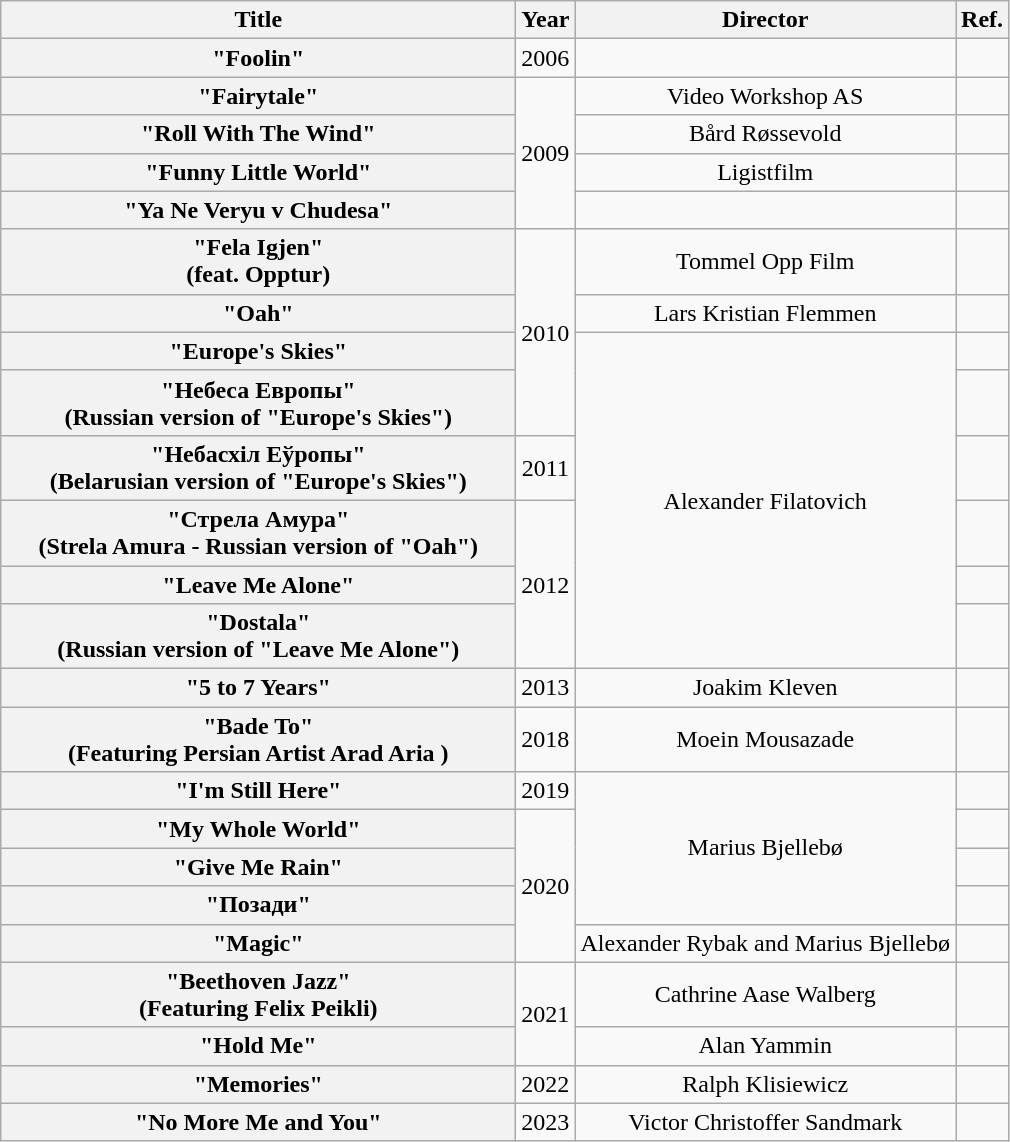<table class="wikitable plainrowheaders" style="text-align:center;">
<tr>
<th scope="col" style="width:21em;">Title</th>
<th scope="col" style="width:1em;">Year</th>
<th scope="col">Director</th>
<th scope="col">Ref.</th>
</tr>
<tr>
<th scope="row">"Foolin"</th>
<td>2006</td>
<td></td>
<td></td>
</tr>
<tr>
<th scope="row">"Fairytale"</th>
<td rowspan="4">2009</td>
<td>Video Workshop AS</td>
<td></td>
</tr>
<tr>
<th scope="row">"Roll With The Wind"</th>
<td>Bård Røssevold</td>
<td></td>
</tr>
<tr>
<th scope="row">"Funny Little World"</th>
<td>Ligistfilm</td>
<td></td>
</tr>
<tr>
<th scope="row">"Ya Ne Veryu v Chudesa"</th>
<td></td>
<td></td>
</tr>
<tr>
<th scope="row">"Fela Igjen"<br><span>(feat. Opptur)</span></th>
<td rowspan="4">2010</td>
<td>Tommel Opp Film</td>
<td></td>
</tr>
<tr>
<th scope="row">"Oah"</th>
<td>Lars Kristian Flemmen</td>
<td></td>
</tr>
<tr>
<th scope="row">"Europe's Skies"</th>
<td rowspan="6">Alexander Filatovich</td>
<td></td>
</tr>
<tr>
<th scope="row">"Небеса Европы"<br><span>(Russian version of "Europe's Skies")</span></th>
<td></td>
</tr>
<tr>
<th scope="row">"Небасхіл Еўропы"<br><span>(Belarusian version of "Europe's Skies")</span></th>
<td>2011</td>
<td></td>
</tr>
<tr>
<th scope="row">"Стрела Амура"<br><span>(Strela Amura - Russian version of "Oah")</span></th>
<td rowspan="3">2012</td>
<td></td>
</tr>
<tr>
<th scope="row">"Leave Me Alone"</th>
<td></td>
</tr>
<tr>
<th scope="row">"Dostala"<br><span>(Russian version of "Leave Me Alone")</span></th>
<td></td>
</tr>
<tr>
<th scope="row">"5 to 7 Years"</th>
<td>2013</td>
<td>Joakim Kleven</td>
<td></td>
</tr>
<tr>
<th scope="row">"Bade To"<br><span>(Featuring Persian Artist Arad Aria )</span></th>
<td>2018</td>
<td>Moein Mousazade</td>
<td></td>
</tr>
<tr>
<th scope="row">"I'm Still Here"</th>
<td>2019</td>
<td rowspan="4">Marius Bjellebø</td>
<td></td>
</tr>
<tr>
<th scope="row">"My Whole World"</th>
<td rowspan="4">2020</td>
<td></td>
</tr>
<tr>
<th scope="row">"Give Me Rain"</th>
<td></td>
</tr>
<tr>
<th scope="row">"Позади"</th>
<td></td>
</tr>
<tr>
<th scope="row">"Magic"</th>
<td>Alexander Rybak and Marius Bjellebø</td>
<td></td>
</tr>
<tr>
<th scope="row">"Beethoven Jazz"<br><span>(Featuring Felix Peikli)</span></th>
<td rowspan="2">2021</td>
<td>Cathrine Aase Walberg</td>
<td></td>
</tr>
<tr>
<th scope="row">"Hold Me"</th>
<td>Alan Yammin</td>
<td></td>
</tr>
<tr>
<th scope="row">"Memories"</th>
<td>2022</td>
<td>Ralph Klisiewicz</td>
<td></td>
</tr>
<tr>
<th scope="row">"No More Me and You"</th>
<td>2023</td>
<td>Victor Christoffer Sandmark</td>
<td></td>
</tr>
</table>
